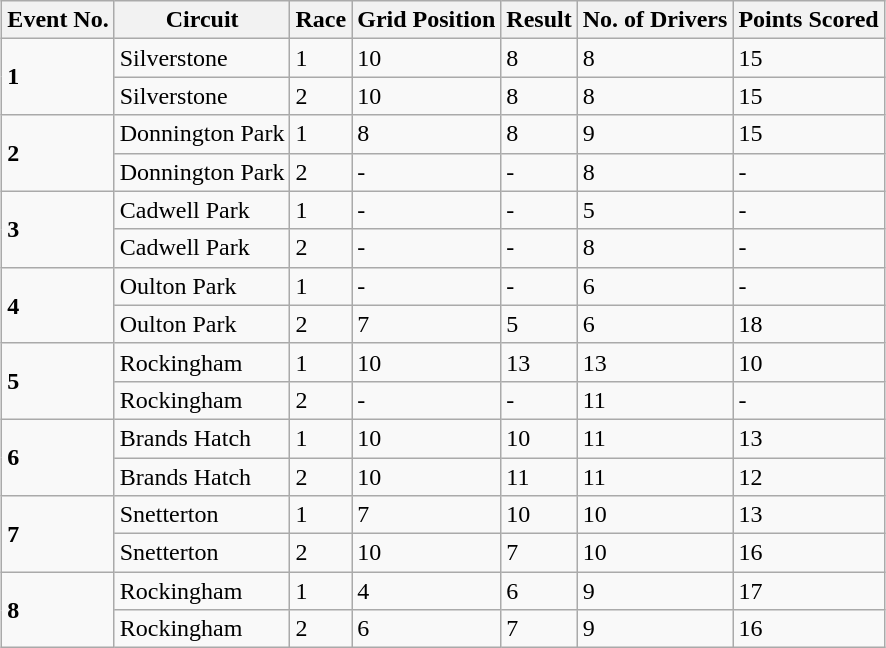<table class="wikitable" style="margin: 1em auto 1em auto;">
<tr>
<th>Event No.</th>
<th>Circuit</th>
<th>Race</th>
<th>Grid Position</th>
<th>Result</th>
<th>No. of Drivers</th>
<th>Points Scored</th>
</tr>
<tr>
<td rowspan= "2"><strong>1</strong></td>
<td>Silverstone</td>
<td>1</td>
<td>10</td>
<td>8</td>
<td>8</td>
<td>15</td>
</tr>
<tr>
<td>Silverstone</td>
<td>2</td>
<td>10</td>
<td>8</td>
<td>8</td>
<td>15</td>
</tr>
<tr>
<td rowspan= "2"><strong>2</strong></td>
<td>Donnington Park</td>
<td>1</td>
<td>8</td>
<td>8</td>
<td>9</td>
<td>15</td>
</tr>
<tr>
<td>Donnington Park</td>
<td>2</td>
<td>-</td>
<td>-</td>
<td>8</td>
<td>-</td>
</tr>
<tr>
<td rowspan= "2"><strong>3</strong></td>
<td>Cadwell Park</td>
<td>1</td>
<td>-</td>
<td>-</td>
<td>5</td>
<td>-</td>
</tr>
<tr>
<td>Cadwell Park</td>
<td>2</td>
<td>-</td>
<td>-</td>
<td>8</td>
<td>-</td>
</tr>
<tr>
<td rowspan= "2"><strong>4</strong></td>
<td>Oulton Park</td>
<td>1</td>
<td>-</td>
<td>-</td>
<td>6</td>
<td>-</td>
</tr>
<tr>
<td>Oulton Park</td>
<td>2</td>
<td>7</td>
<td>5</td>
<td>6</td>
<td>18</td>
</tr>
<tr>
<td rowspan= "2"><strong>5</strong></td>
<td>Rockingham</td>
<td>1</td>
<td>10</td>
<td>13</td>
<td>13</td>
<td>10</td>
</tr>
<tr>
<td>Rockingham</td>
<td>2</td>
<td>-</td>
<td>-</td>
<td>11</td>
<td>-</td>
</tr>
<tr>
<td rowspan= "2"><strong>6</strong></td>
<td>Brands Hatch</td>
<td>1</td>
<td>10</td>
<td>10</td>
<td>11</td>
<td>13</td>
</tr>
<tr>
<td>Brands Hatch</td>
<td>2</td>
<td>10</td>
<td>11</td>
<td>11</td>
<td>12</td>
</tr>
<tr>
<td rowspan= "2"><strong>7</strong></td>
<td>Snetterton</td>
<td>1</td>
<td>7</td>
<td>10</td>
<td>10</td>
<td>13</td>
</tr>
<tr>
<td>Snetterton</td>
<td>2</td>
<td>10</td>
<td>7</td>
<td>10</td>
<td>16</td>
</tr>
<tr>
<td rowspan= "2"><strong>8</strong></td>
<td>Rockingham</td>
<td>1</td>
<td>4</td>
<td>6</td>
<td>9</td>
<td>17</td>
</tr>
<tr>
<td>Rockingham</td>
<td>2</td>
<td>6</td>
<td>7</td>
<td>9</td>
<td>16</td>
</tr>
</table>
